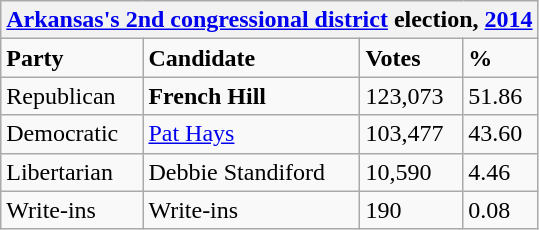<table class="wikitable">
<tr>
<th colspan=4><a href='#'>Arkansas's 2nd congressional district</a> election, <a href='#'>2014</a></th>
</tr>
<tr>
<td><strong>Party</strong></td>
<td><strong>Candidate</strong></td>
<td><strong>Votes</strong></td>
<td><strong>%</strong></td>
</tr>
<tr>
<td>Republican</td>
<td><strong>French Hill</strong></td>
<td>123,073</td>
<td>51.86</td>
</tr>
<tr>
<td>Democratic</td>
<td><a href='#'>Pat Hays</a></td>
<td>103,477</td>
<td>43.60</td>
</tr>
<tr>
<td>Libertarian</td>
<td>Debbie Standiford</td>
<td>10,590</td>
<td>4.46</td>
</tr>
<tr>
<td>Write-ins</td>
<td>Write-ins</td>
<td>190</td>
<td>0.08</td>
</tr>
</table>
